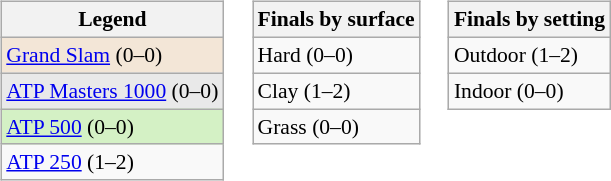<table>
<tr valign=top>
<td><br><table class=wikitable style=font-size:90%>
<tr>
<th>Legend</th>
</tr>
<tr style=background:#f3e6d7>
<td><a href='#'>Grand Slam</a> (0–0)</td>
</tr>
<tr style=background:#e9e9e9>
<td><a href='#'>ATP Masters 1000</a> (0–0)</td>
</tr>
<tr style=background:#d4f1c5>
<td><a href='#'>ATP 500</a> (0–0)</td>
</tr>
<tr>
<td><a href='#'>ATP 250</a> (1–2)</td>
</tr>
</table>
</td>
<td><br><table class=wikitable style=font-size:90%>
<tr>
<th>Finals by surface</th>
</tr>
<tr>
<td>Hard (0–0)</td>
</tr>
<tr>
<td>Clay (1–2)</td>
</tr>
<tr>
<td>Grass (0–0)</td>
</tr>
</table>
</td>
<td><br><table class=wikitable style=font-size:90%>
<tr>
<th>Finals by setting</th>
</tr>
<tr>
<td>Outdoor (1–2)</td>
</tr>
<tr>
<td>Indoor (0–0)</td>
</tr>
</table>
</td>
</tr>
</table>
